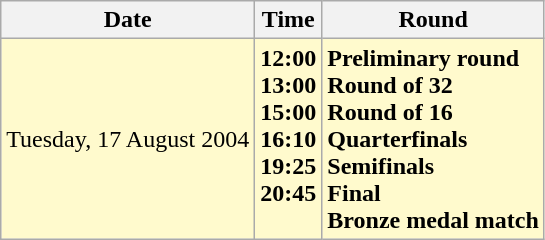<table class="wikitable">
<tr>
<th>Date</th>
<th>Time</th>
<th>Round</th>
</tr>
<tr style=background:lemonchiffon>
<td>Tuesday, 17 August 2004</td>
<td><strong>12:00</strong><br><strong>13:00</strong><br><strong>15:00</strong><br><strong>16:10</strong><br><strong>19:25</strong><br><strong>20:45</strong><br> </td>
<td><strong>Preliminary round</strong><br><strong>Round of 32</strong><br><strong>Round of 16</strong><br><strong>Quarterfinals</strong><br><strong>Semifinals</strong><br><strong>Final</strong><br><strong>Bronze medal match</strong></td>
</tr>
</table>
